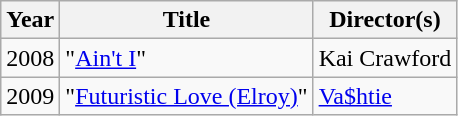<table class="wikitable">
<tr>
<th>Year</th>
<th>Title</th>
<th>Director(s)</th>
</tr>
<tr>
<td>2008</td>
<td>"<a href='#'>Ain't I</a>"</td>
<td>Kai Crawford</td>
</tr>
<tr>
<td>2009</td>
<td>"<a href='#'>Futuristic Love (Elroy)</a>"</td>
<td><a href='#'>Va$htie</a></td>
</tr>
</table>
